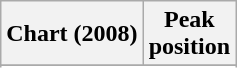<table class="wikitable sortable plainrowheaders" style="text-align:center">
<tr>
<th scope="col">Chart (2008)</th>
<th scope="col">Peak<br> position</th>
</tr>
<tr>
</tr>
<tr>
</tr>
</table>
